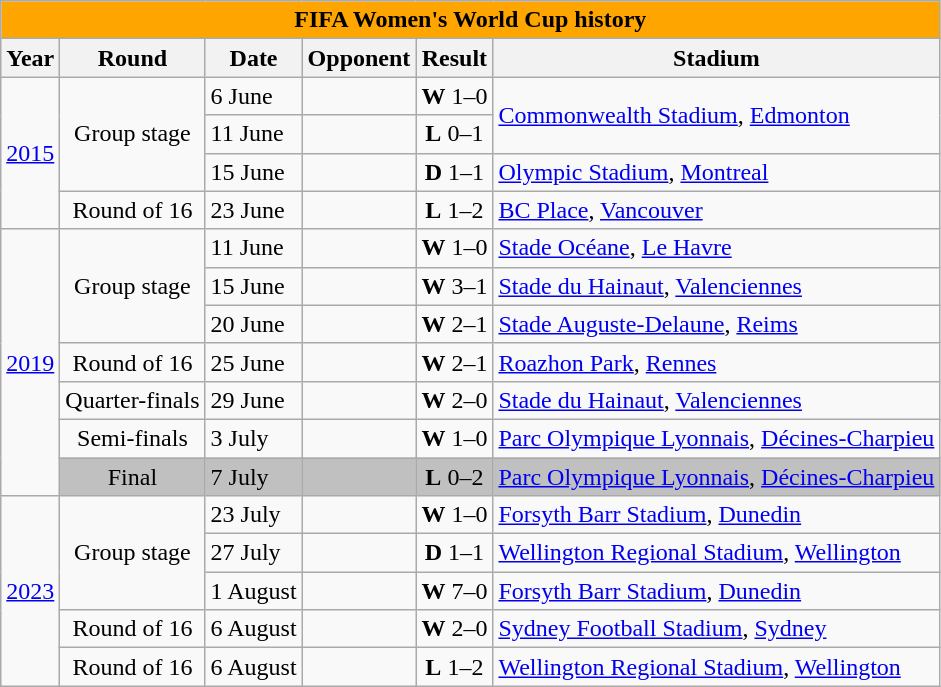<table class="wikitable collapsible collapsed" style="text-align: center;font-size:100%;">
<tr>
<th colspan=6 style="color: black; background: orange;">FIFA Women's World Cup history</th>
</tr>
<tr>
<th>Year</th>
<th>Round</th>
<th>Date</th>
<th>Opponent</th>
<th>Result</th>
<th>Stadium</th>
</tr>
<tr>
<td rowspan=4> <a href='#'>2015</a></td>
<td rowspan=3>Group stage</td>
<td align="left">6 June</td>
<td align="left"></td>
<td><strong>W</strong> 1–0</td>
<td rowspan=2 align="left"><a href='#'>Commonwealth Stadium</a>, <a href='#'>Edmonton</a></td>
</tr>
<tr>
<td align="left">11 June</td>
<td align="left"></td>
<td><strong>L</strong> 0–1</td>
</tr>
<tr>
<td align="left">15 June</td>
<td align="left"></td>
<td><strong>D</strong> 1–1</td>
<td align="left"><a href='#'>Olympic Stadium</a>, <a href='#'>Montreal</a></td>
</tr>
<tr>
<td>Round of 16</td>
<td align="left">23 June</td>
<td align="left"></td>
<td><strong>L</strong> 1–2</td>
<td align="left"><a href='#'>BC Place</a>, <a href='#'>Vancouver</a></td>
</tr>
<tr>
<td rowspan=7> <a href='#'>2019</a></td>
<td rowspan=3>Group stage</td>
<td align="left">11 June</td>
<td align="left"></td>
<td><strong>W</strong> 1–0</td>
<td align="left"><a href='#'>Stade Océane</a>, <a href='#'>Le Havre</a></td>
</tr>
<tr>
<td align="left">15 June</td>
<td align="left"></td>
<td><strong>W</strong> 3–1</td>
<td align="left"><a href='#'>Stade du Hainaut</a>, <a href='#'>Valenciennes</a></td>
</tr>
<tr>
<td align="left">20 June</td>
<td align="left"></td>
<td><strong>W</strong> 2–1</td>
<td align="left"><a href='#'>Stade Auguste-Delaune</a>, <a href='#'>Reims</a></td>
</tr>
<tr>
<td>Round of 16</td>
<td align="left">25 June</td>
<td align="left"></td>
<td><strong>W</strong> 2–1</td>
<td align="left"><a href='#'>Roazhon Park</a>, <a href='#'>Rennes</a></td>
</tr>
<tr>
<td>Quarter-finals</td>
<td align="left">29 June</td>
<td align="left"></td>
<td><strong>W</strong> 2–0</td>
<td align="left"><a href='#'>Stade du Hainaut</a>, <a href='#'>Valenciennes</a></td>
</tr>
<tr>
<td>Semi-finals</td>
<td align="left">3 July</td>
<td align="left"></td>
<td><strong>W</strong> 1–0 </td>
<td align="left"><a href='#'>Parc Olympique Lyonnais</a>, <a href='#'>Décines-Charpieu</a></td>
</tr>
<tr style="background:silver;">
<td>Final</td>
<td align="left">7 July</td>
<td align="left"></td>
<td><strong>L</strong> 0–2</td>
<td align="left"><a href='#'>Parc Olympique Lyonnais</a>, <a href='#'>Décines-Charpieu</a></td>
</tr>
<tr>
<td rowspan=5>  <a href='#'>2023</a></td>
<td rowspan=3>Group stage</td>
<td align="left">23 July</td>
<td align="left"></td>
<td><strong>W</strong> 1–0</td>
<td align="left"><a href='#'>Forsyth Barr Stadium</a>, <a href='#'>Dunedin</a></td>
</tr>
<tr>
<td align="left">27 July</td>
<td align="left"></td>
<td><strong>D</strong> 1–1</td>
<td align="left"><a href='#'>Wellington Regional Stadium</a>, <a href='#'>Wellington</a></td>
</tr>
<tr>
<td align="left">1 August</td>
<td align="left"></td>
<td><strong>W</strong> 7–0</td>
<td align="left"><a href='#'>Forsyth Barr Stadium</a>, <a href='#'>Dunedin</a></td>
</tr>
<tr>
<td>Round of 16</td>
<td align="left">6 August</td>
<td align="left"></td>
<td><strong>W</strong> 2–0</td>
<td align="left"><a href='#'>Sydney Football Stadium</a>, <a href='#'>Sydney</a></td>
</tr>
<tr>
<td>Round of 16</td>
<td align="left">6 August</td>
<td align="left"></td>
<td><strong>L</strong> 1–2 </td>
<td align="left"><a href='#'>Wellington Regional Stadium</a>, <a href='#'>Wellington</a></td>
</tr>
</table>
